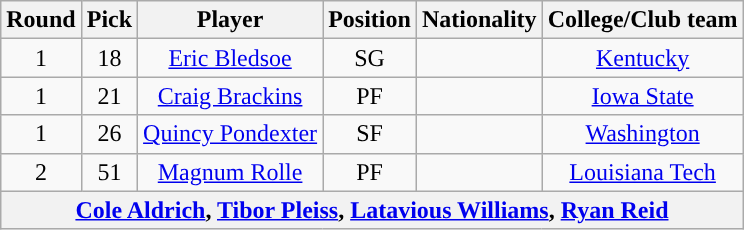<table class="wikitable sortable sortable">
<tr>
<th>Round</th>
<th>Pick</th>
<th>Player</th>
<th>Position</th>
<th>Nationality</th>
<th>College/Club team</th>
</tr>
<tr style="text-align: center">
<td>1</td>
<td>18</td>
<td><a href='#'>Eric Bledsoe</a></td>
<td>SG</td>
<td></td>
<td><a href='#'>Kentucky</a></td>
</tr>
<tr style="text-align: center">
<td>1</td>
<td>21</td>
<td><a href='#'>Craig Brackins</a></td>
<td>PF</td>
<td></td>
<td><a href='#'>Iowa State</a></td>
</tr>
<tr style="text-align: center">
<td>1</td>
<td>26</td>
<td><a href='#'>Quincy Pondexter</a></td>
<td>SF</td>
<td></td>
<td><a href='#'>Washington</a></td>
</tr>
<tr style="text-align: center">
<td>2</td>
<td>51</td>
<td><a href='#'>Magnum Rolle</a></td>
<td>PF</td>
<td></td>
<td><a href='#'>Louisiana Tech</a></td>
</tr>
<tr>
<th scope="row" colspan="6" style="text-align:center;”"><a href='#'>Cole Aldrich</a>, <a href='#'>Tibor Pleiss</a>, <a href='#'>Latavious Williams</a>,  <a href='#'>Ryan Reid</a> </th>
</tr>
</table>
